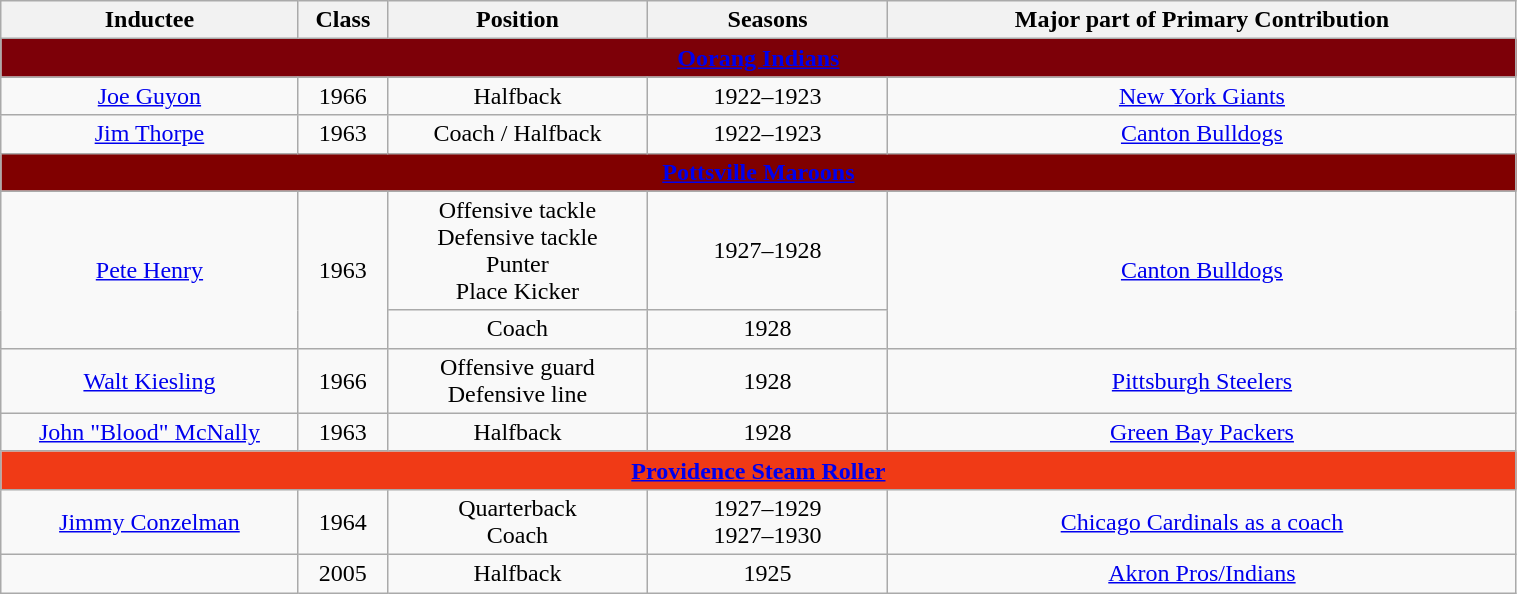<table class="wikitable" style="text-align:center" width=80%>
<tr>
<th scope="col" width="150">Inductee</th>
<th scope="col" width="40">Class</th>
<th scope="col" width="130">Position</th>
<th scope="col" width="120">Seasons</th>
<th class="unsortable" scope="col" width="325">Major part of Primary Contribution</th>
</tr>
<tr>
<th colspan=5 style="background:#7D0008;color:#FFBE26"><a href='#'><span>Oorang Indians</span></a></th>
</tr>
<tr>
<td><a href='#'>Joe Guyon</a></td>
<td>1966</td>
<td>Halfback</td>
<td>1922–1923</td>
<td><a href='#'>New York Giants</a></td>
</tr>
<tr>
<td><a href='#'>Jim Thorpe</a></td>
<td>1963</td>
<td>Coach / Halfback</td>
<td>1922–1923</td>
<td><a href='#'>Canton Bulldogs</a></td>
</tr>
<tr>
<th colspan=5 style="background:#800000;color:white"><a href='#'><span>Pottsville Maroons</span></a></th>
</tr>
<tr>
<td rowspan=2><a href='#'>Pete Henry</a></td>
<td rowspan=2>1963</td>
<td>Offensive tackle<br> Defensive tackle<br>Punter<br>Place Kicker</td>
<td>1927–1928</td>
<td rowspan=2><a href='#'>Canton Bulldogs</a></td>
</tr>
<tr>
<td>Coach</td>
<td>1928</td>
</tr>
<tr>
<td><a href='#'>Walt Kiesling</a></td>
<td>1966</td>
<td>Offensive guard<br>Defensive line</td>
<td>1928</td>
<td><a href='#'>Pittsburgh Steelers</a></td>
</tr>
<tr>
<td><a href='#'>John "Blood" McNally</a></td>
<td>1963</td>
<td>Halfback</td>
<td>1928</td>
<td><a href='#'>Green Bay Packers</a></td>
</tr>
<tr>
<th colspan=5 style="background:#f03a16;color:white"><a href='#'><span>Providence Steam Roller</span></a></th>
</tr>
<tr>
<td><a href='#'>Jimmy Conzelman</a></td>
<td>1964</td>
<td>Quarterback<br>Coach</td>
<td>1927–1929<br>1927–1930</td>
<td><a href='#'>Chicago Cardinals as a coach</a></td>
</tr>
<tr>
<td></td>
<td>2005</td>
<td>Halfback</td>
<td>1925</td>
<td><a href='#'>Akron Pros/Indians</a></td>
</tr>
</table>
